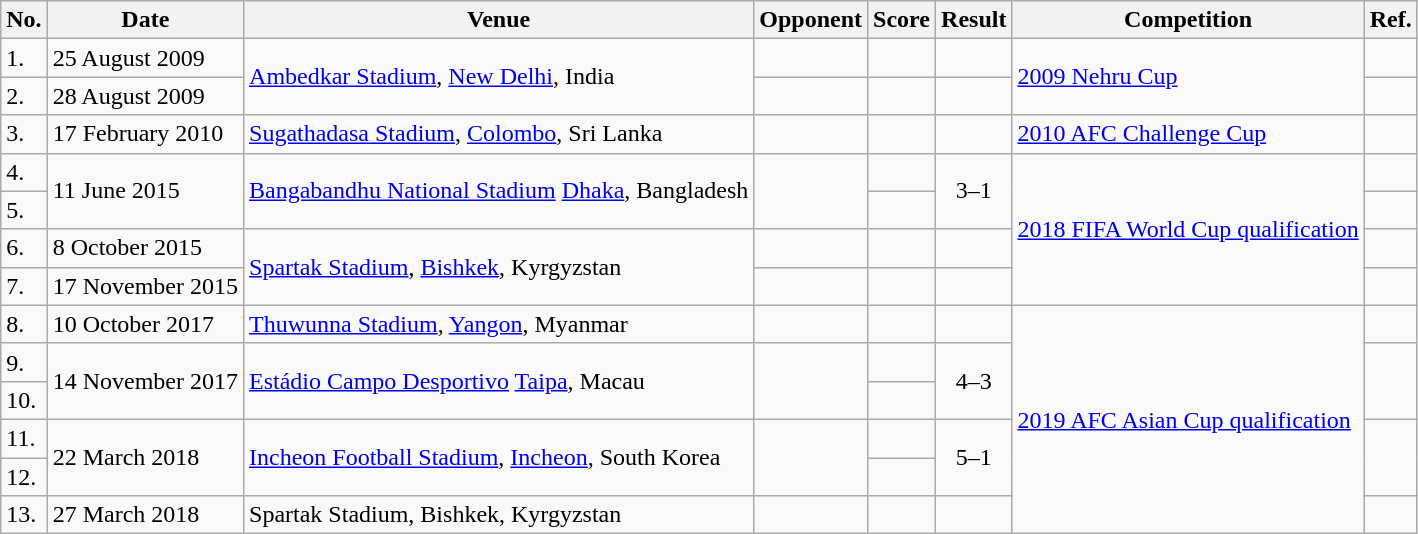<table class="wikitable">
<tr>
<th>No.</th>
<th>Date</th>
<th>Venue</th>
<th>Opponent</th>
<th>Score</th>
<th>Result</th>
<th>Competition</th>
<th>Ref.</th>
</tr>
<tr>
<td>1.</td>
<td>25 August 2009</td>
<td rowspan=2><a href='#'>Ambedkar Stadium</a>, <a href='#'>New Delhi</a>, India</td>
<td></td>
<td></td>
<td></td>
<td rowspan=2><a href='#'>2009 Nehru Cup</a></td>
<td></td>
</tr>
<tr>
<td>2.</td>
<td>28 August 2009</td>
<td></td>
<td></td>
<td></td>
<td></td>
</tr>
<tr>
<td>3.</td>
<td>17 February 2010</td>
<td><a href='#'>Sugathadasa Stadium</a>, <a href='#'>Colombo</a>, Sri Lanka</td>
<td></td>
<td></td>
<td></td>
<td><a href='#'>2010 AFC Challenge Cup</a></td>
<td></td>
</tr>
<tr>
<td>4.</td>
<td rowspan=2>11 June 2015</td>
<td rowspan=2><a href='#'>Bangabandhu National Stadium</a> <a href='#'>Dhaka</a>, Bangladesh</td>
<td rowspan=2></td>
<td></td>
<td rowspan=2 style="text-align:center;">3–1</td>
<td rowspan=4><a href='#'>2018 FIFA World Cup qualification</a></td>
<td></td>
</tr>
<tr>
<td>5.</td>
<td></td>
<td></td>
</tr>
<tr>
<td>6.</td>
<td>8 October 2015</td>
<td rowspan=2><a href='#'>Spartak Stadium</a>, <a href='#'>Bishkek</a>, Kyrgyzstan</td>
<td></td>
<td></td>
<td></td>
<td></td>
</tr>
<tr>
<td>7.</td>
<td>17 November 2015</td>
<td></td>
<td></td>
<td></td>
<td></td>
</tr>
<tr>
<td>8.</td>
<td>10 October 2017</td>
<td><a href='#'>Thuwunna Stadium</a>, <a href='#'>Yangon</a>, Myanmar</td>
<td></td>
<td></td>
<td></td>
<td rowspan=6><a href='#'>2019 AFC Asian Cup qualification</a></td>
<td></td>
</tr>
<tr>
<td>9.</td>
<td rowspan=2>14 November 2017</td>
<td rowspan=2><a href='#'>Estádio Campo Desportivo</a> <a href='#'>Taipa</a>, Macau</td>
<td rowspan=2></td>
<td></td>
<td rowspan=2 style="text-align:center;">4–3</td>
<td rowspan=2></td>
</tr>
<tr>
<td>10.</td>
<td></td>
</tr>
<tr>
<td>11.</td>
<td rowspan=2>22 March 2018</td>
<td rowspan=2><a href='#'>Incheon Football Stadium</a>, <a href='#'>Incheon</a>, South Korea</td>
<td rowspan=2></td>
<td></td>
<td rowspan=2 style="text-align:center;">5–1</td>
<td rowspan=2></td>
</tr>
<tr>
<td>12.</td>
<td></td>
</tr>
<tr>
<td>13.</td>
<td>27 March 2018</td>
<td>Spartak Stadium, Bishkek, Kyrgyzstan</td>
<td></td>
<td></td>
<td></td>
<td></td>
</tr>
</table>
